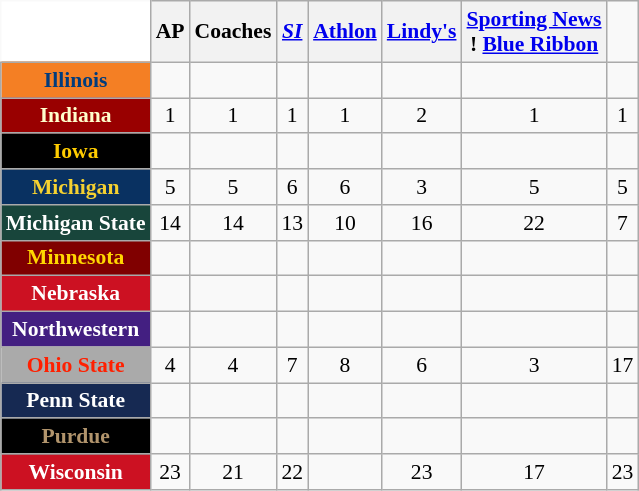<table class="wikitable" style="white-space:nowrap; font-size:90%;">
<tr>
<td style="background:white; border-top-style:hidden; border-left-style:hidden;"></td>
<th>AP</th>
<th>Coaches</th>
<th><em><a href='#'>SI</a></em></th>
<th><a href='#'>Athlon</a></th>
<th><a href='#'>Lindy's</a></th>
<th><a href='#'>Sporting News</a><br>! <a href='#'>Blue Ribbon</a></th>
</tr>
<tr style="text-align:center;">
<th style="background:#F47F24; color:#003C7D;"  width=75>Illinois</th>
<td></td>
<td></td>
<td></td>
<td></td>
<td></td>
<td></td>
<td></td>
</tr>
<tr style="text-align:center;">
<th style="background:#990000; color:#FFFFCC;"  width=75>Indiana</th>
<td>1</td>
<td>1</td>
<td>1</td>
<td>1</td>
<td>2</td>
<td>1</td>
<td>1</td>
</tr>
<tr style="text-align:center;">
<th style="background:#000000; color:#FFCC00;"  width=75>Iowa</th>
<td></td>
<td></td>
<td></td>
<td></td>
<td></td>
<td></td>
<td></td>
</tr>
<tr style="text-align:center;">
<th style="background:#093161; color:#F5D130;"  width=75>Michigan</th>
<td>5</td>
<td>5</td>
<td>6</td>
<td>6</td>
<td>3</td>
<td>5</td>
<td>5</td>
</tr>
<tr style="text-align:center;">
<th style="background:#18453B; color:#FFFFFF;"  width=75>Michigan State</th>
<td>14</td>
<td>14</td>
<td>13</td>
<td>10</td>
<td>16</td>
<td>22</td>
<td>7</td>
</tr>
<tr style="text-align:center;">
<th style="background:#800000; color:#FFD700;"  width=75>Minnesota</th>
<td></td>
<td></td>
<td></td>
<td></td>
<td></td>
<td></td>
<td></td>
</tr>
<tr style="text-align:center;">
<th style="background:#CC1122; color:#FFFFFF;"  width=75>Nebraska</th>
<td></td>
<td></td>
<td></td>
<td></td>
<td></td>
<td></td>
<td></td>
</tr>
<tr style="text-align:center;">
<th style="background:#431F81; color:#FFFFFF;"  width=75>Northwestern</th>
<td></td>
<td></td>
<td></td>
<td></td>
<td></td>
<td></td>
<td></td>
</tr>
<tr style="text-align:center;">
<th style="background:#AAAAAA; color:#FF2000;"  width=75>Ohio State</th>
<td>4</td>
<td>4</td>
<td>7</td>
<td>8</td>
<td>6</td>
<td>3</td>
<td>17</td>
</tr>
<tr style="text-align:center;">
<th style="background:#162952; color:#FFFFFF;"  width=75>Penn State</th>
<td></td>
<td></td>
<td></td>
<td></td>
<td></td>
<td></td>
<td></td>
</tr>
<tr style="text-align:center;">
<th style="background:#000000; color:#B1946C;"  width=75>Purdue</th>
<td></td>
<td></td>
<td></td>
<td></td>
<td></td>
<td></td>
<td></td>
</tr>
<tr style="text-align:center;">
<th style="background:#CC1122; color:#FFFFFF;"  width=75>Wisconsin</th>
<td>23</td>
<td>21</td>
<td>22</td>
<td></td>
<td>23</td>
<td>17</td>
<td>23</td>
</tr>
</table>
